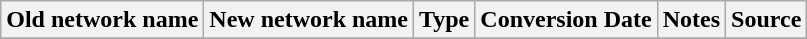<table class="wikitable">
<tr>
<th>Old network name</th>
<th>New network name</th>
<th>Type</th>
<th>Conversion Date</th>
<th>Notes</th>
<th>Source</th>
</tr>
<tr>
</tr>
</table>
